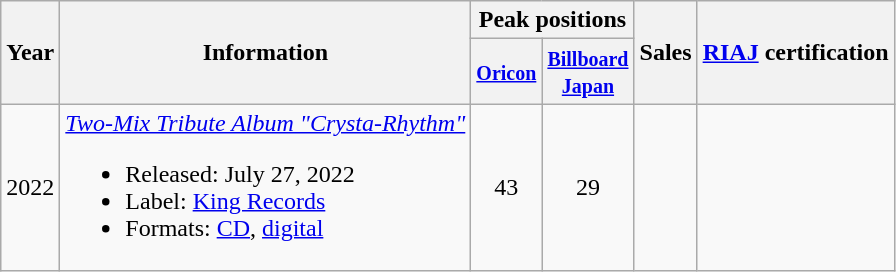<table class="wikitable">
<tr>
<th rowspan="2">Year</th>
<th rowspan="2">Information</th>
<th colspan="2">Peak positions</th>
<th rowspan="2">Sales<br></th>
<th rowspan="2"><a href='#'>RIAJ</a> certification</th>
</tr>
<tr>
<th><small><a href='#'>Oricon</a></small><br></th>
<th><small><a href='#'>Billboard<br>Japan</a></small><br></th>
</tr>
<tr>
<td>2022</td>
<td><em><a href='#'>Two-Mix Tribute Album "Crysta-Rhythm"</a></em><br><ul><li>Released: July 27, 2022</li><li>Label: <a href='#'>King Records</a></li><li>Formats: <a href='#'>CD</a>, <a href='#'>digital</a></li></ul></td>
<td style="text-align:center;">43</td>
<td style="text-align:center;">29</td>
<td align="left"></td>
<td align="left"></td>
</tr>
</table>
